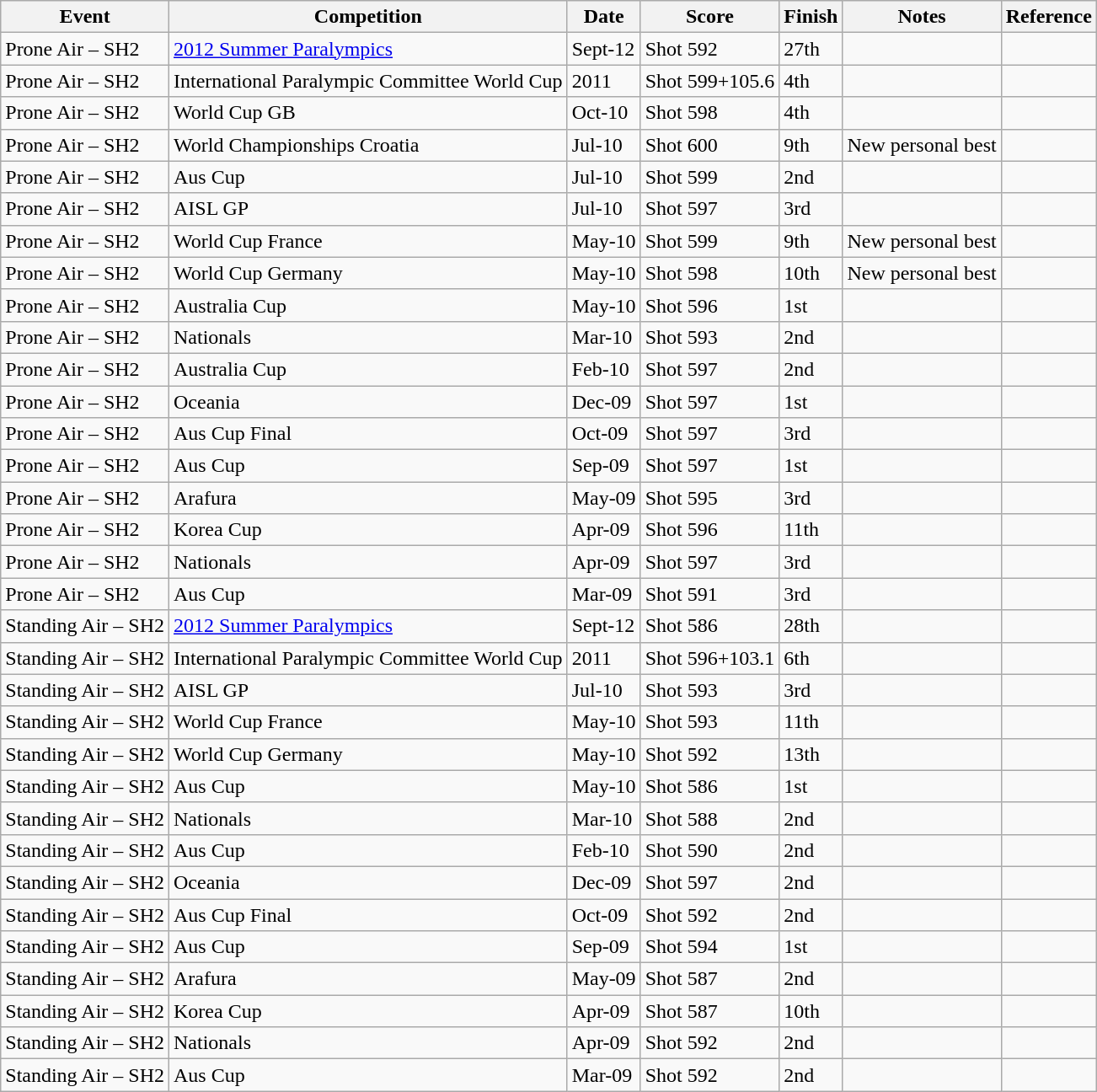<table class="wikitable sortable">
<tr>
<th>Event</th>
<th>Competition</th>
<th>Date</th>
<th>Score</th>
<th>Finish</th>
<th>Notes</th>
<th>Reference</th>
</tr>
<tr>
<td>Prone Air – SH2</td>
<td><a href='#'>2012 Summer Paralympics</a></td>
<td>Sept-12</td>
<td>Shot 592</td>
<td>27th</td>
<td></td>
<td></td>
</tr>
<tr>
<td>Prone Air – SH2</td>
<td>International Paralympic Committee World Cup</td>
<td>2011</td>
<td>Shot 599+105.6</td>
<td>4th</td>
<td></td>
<td></td>
</tr>
<tr>
<td>Prone Air – SH2</td>
<td>World Cup GB</td>
<td>Oct-10</td>
<td>Shot 598</td>
<td>4th</td>
<td></td>
<td></td>
</tr>
<tr>
<td>Prone Air – SH2</td>
<td>World Championships Croatia</td>
<td>Jul-10</td>
<td>Shot 600</td>
<td>9th</td>
<td>New personal best</td>
<td></td>
</tr>
<tr>
<td>Prone Air – SH2</td>
<td>Aus Cup</td>
<td>Jul-10</td>
<td>Shot 599</td>
<td>2nd</td>
<td></td>
<td></td>
</tr>
<tr>
<td>Prone Air – SH2</td>
<td>AISL GP</td>
<td>Jul-10</td>
<td>Shot 597</td>
<td>3rd</td>
<td></td>
<td></td>
</tr>
<tr>
<td>Prone Air – SH2</td>
<td>World Cup France</td>
<td>May-10</td>
<td>Shot 599</td>
<td>9th</td>
<td>New personal best</td>
<td></td>
</tr>
<tr>
<td>Prone Air – SH2</td>
<td>World Cup Germany</td>
<td>May-10</td>
<td>Shot 598</td>
<td>10th</td>
<td>New personal best</td>
<td></td>
</tr>
<tr>
<td>Prone Air – SH2</td>
<td>Australia Cup</td>
<td>May-10</td>
<td>Shot 596</td>
<td>1st</td>
<td></td>
<td></td>
</tr>
<tr>
<td>Prone Air – SH2</td>
<td>Nationals</td>
<td>Mar-10</td>
<td>Shot 593</td>
<td>2nd</td>
<td></td>
<td></td>
</tr>
<tr>
<td>Prone Air – SH2</td>
<td>Australia Cup</td>
<td>Feb-10</td>
<td>Shot 597</td>
<td>2nd</td>
<td></td>
<td></td>
</tr>
<tr>
<td>Prone Air – SH2</td>
<td>Oceania</td>
<td>Dec-09</td>
<td>Shot 597</td>
<td>1st</td>
<td></td>
<td></td>
</tr>
<tr>
<td>Prone Air – SH2</td>
<td>Aus Cup Final</td>
<td>Oct-09</td>
<td>Shot 597</td>
<td>3rd</td>
<td></td>
<td></td>
</tr>
<tr>
<td>Prone Air – SH2</td>
<td>Aus Cup</td>
<td>Sep-09</td>
<td>Shot 597</td>
<td>1st</td>
<td></td>
<td></td>
</tr>
<tr>
<td>Prone Air – SH2</td>
<td>Arafura</td>
<td>May-09</td>
<td>Shot 595</td>
<td>3rd</td>
<td></td>
<td></td>
</tr>
<tr>
<td>Prone Air – SH2</td>
<td>Korea Cup</td>
<td>Apr-09</td>
<td>Shot 596</td>
<td>11th</td>
<td></td>
<td></td>
</tr>
<tr>
<td>Prone Air – SH2</td>
<td>Nationals</td>
<td>Apr-09</td>
<td>Shot 597</td>
<td>3rd</td>
<td></td>
<td></td>
</tr>
<tr>
<td>Prone Air – SH2</td>
<td>Aus Cup</td>
<td>Mar-09</td>
<td>Shot 591</td>
<td>3rd</td>
<td></td>
<td></td>
</tr>
<tr>
<td>Standing Air – SH2</td>
<td><a href='#'>2012 Summer Paralympics</a></td>
<td>Sept-12</td>
<td>Shot 586</td>
<td>28th</td>
<td></td>
<td></td>
</tr>
<tr>
<td>Standing Air – SH2</td>
<td>International Paralympic Committee World Cup</td>
<td>2011</td>
<td>Shot 596+103.1</td>
<td>6th</td>
<td></td>
<td></td>
</tr>
<tr>
<td>Standing Air – SH2</td>
<td>AISL GP</td>
<td>Jul-10</td>
<td>Shot 593</td>
<td>3rd</td>
<td></td>
<td></td>
</tr>
<tr>
<td>Standing Air – SH2</td>
<td>World Cup France</td>
<td>May-10</td>
<td>Shot 593</td>
<td>11th</td>
<td></td>
<td></td>
</tr>
<tr>
<td>Standing Air – SH2</td>
<td>World Cup Germany</td>
<td>May-10</td>
<td>Shot 592</td>
<td>13th</td>
<td></td>
<td></td>
</tr>
<tr>
<td>Standing Air – SH2</td>
<td>Aus Cup</td>
<td>May-10</td>
<td>Shot 586</td>
<td>1st</td>
<td></td>
<td></td>
</tr>
<tr>
<td>Standing Air – SH2</td>
<td>Nationals</td>
<td>Mar-10</td>
<td>Shot 588</td>
<td>2nd</td>
<td></td>
<td></td>
</tr>
<tr>
<td>Standing Air – SH2</td>
<td>Aus Cup</td>
<td>Feb-10</td>
<td>Shot 590</td>
<td>2nd</td>
<td></td>
<td></td>
</tr>
<tr>
<td>Standing Air – SH2</td>
<td>Oceania</td>
<td>Dec-09</td>
<td>Shot 597</td>
<td>2nd</td>
<td></td>
<td></td>
</tr>
<tr>
<td>Standing Air – SH2</td>
<td>Aus Cup Final</td>
<td>Oct-09</td>
<td>Shot 592</td>
<td>2nd</td>
<td></td>
<td></td>
</tr>
<tr>
<td>Standing Air – SH2</td>
<td>Aus Cup</td>
<td>Sep-09</td>
<td>Shot 594</td>
<td>1st</td>
<td></td>
<td></td>
</tr>
<tr>
<td>Standing Air – SH2</td>
<td>Arafura</td>
<td>May-09</td>
<td>Shot 587</td>
<td>2nd</td>
<td></td>
<td></td>
</tr>
<tr>
<td>Standing Air – SH2</td>
<td>Korea Cup</td>
<td>Apr-09</td>
<td>Shot 587</td>
<td>10th</td>
<td></td>
<td></td>
</tr>
<tr>
<td>Standing Air – SH2</td>
<td>Nationals</td>
<td>Apr-09</td>
<td>Shot 592</td>
<td>2nd</td>
<td></td>
<td></td>
</tr>
<tr>
<td>Standing Air – SH2</td>
<td>Aus Cup</td>
<td>Mar-09</td>
<td>Shot 592</td>
<td>2nd</td>
<td></td>
<td></td>
</tr>
</table>
